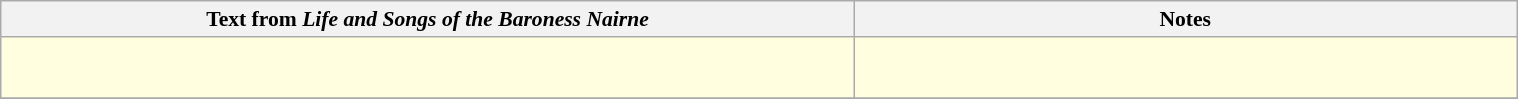<table class="wikitable" style="font-size:90%; width:80%; max-width:1200em; margin:2em auto 1em auto;">
<tr>
<th scope="col" style="height:17px; width:45%;">Text from <em>Life and Songs of the Baroness Nairne</em></th>
<th scope="col" style="height:17px; width:35%;">Notes</th>
</tr>
<tr style="vertical-align:top; text-align:left; background:LightYellow;">
<td></td>
<td><br><br></td>
</tr>
<tr>
</tr>
</table>
